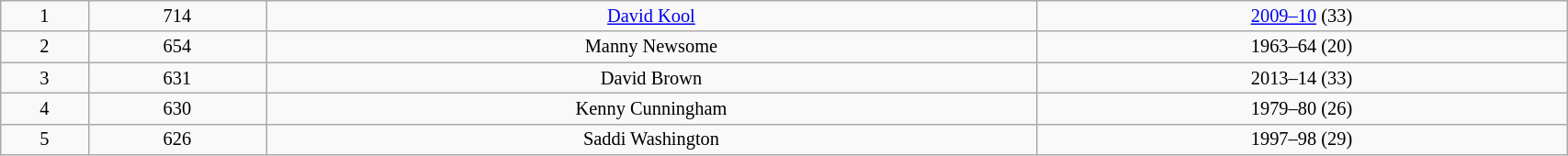<table class="wikitable" style="font-size:85%; text-align:center; width:90%;">
<tr>
<td>1</td>
<td>714</td>
<td><a href='#'>David Kool</a></td>
<td><a href='#'>2009–10</a> (33)</td>
</tr>
<tr>
<td>2</td>
<td>654</td>
<td>Manny Newsome</td>
<td>1963–64 (20)</td>
</tr>
<tr>
<td>3</td>
<td>631</td>
<td>David Brown</td>
<td>2013–14 (33)</td>
</tr>
<tr>
<td>4</td>
<td>630</td>
<td>Kenny Cunningham</td>
<td>1979–80 (26)</td>
</tr>
<tr>
<td>5</td>
<td>626</td>
<td>Saddi Washington</td>
<td>1997–98 (29)</td>
</tr>
</table>
